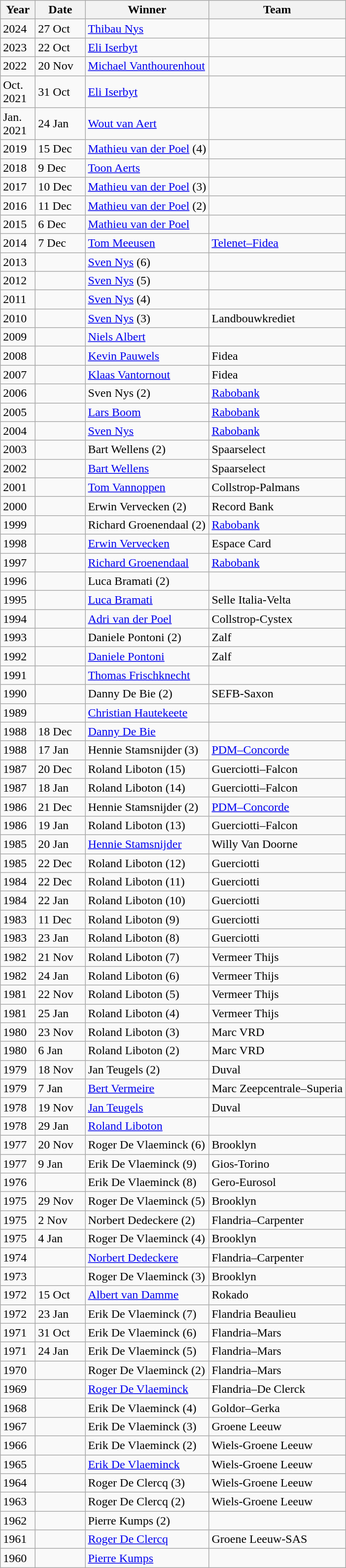<table class="wikitable">
<tr>
<th width="40em">Year</th>
<th width="60em">Date</th>
<th>Winner</th>
<th>Team</th>
</tr>
<tr>
<td>2024</td>
<td>27 Oct</td>
<td> <a href='#'>Thibau Nys</a></td>
<td></td>
</tr>
<tr>
<td>2023</td>
<td>22 Oct</td>
<td> <a href='#'>Eli Iserbyt</a></td>
<td></td>
</tr>
<tr>
<td>2022</td>
<td>20 Nov</td>
<td> <a href='#'>Michael Vanthourenhout</a></td>
<td></td>
</tr>
<tr>
<td>Oct. 2021</td>
<td>31 Oct</td>
<td> <a href='#'>Eli Iserbyt</a></td>
<td></td>
</tr>
<tr>
<td>Jan. 2021</td>
<td>24 Jan</td>
<td> <a href='#'>Wout van Aert</a></td>
<td></td>
</tr>
<tr>
<td>2019</td>
<td>15 Dec</td>
<td> <a href='#'>Mathieu van der Poel</a> (4)</td>
<td></td>
</tr>
<tr>
<td>2018</td>
<td>9 Dec</td>
<td> <a href='#'>Toon Aerts</a></td>
<td></td>
</tr>
<tr>
<td>2017</td>
<td>10 Dec</td>
<td> <a href='#'>Mathieu van der Poel</a> (3)</td>
<td></td>
</tr>
<tr>
<td>2016</td>
<td>11 Dec</td>
<td> <a href='#'>Mathieu van der Poel</a> (2)</td>
<td></td>
</tr>
<tr>
<td>2015</td>
<td>6 Dec</td>
<td> <a href='#'>Mathieu van der Poel</a></td>
<td></td>
</tr>
<tr>
<td>2014</td>
<td>7 Dec</td>
<td> <a href='#'>Tom Meeusen</a></td>
<td><a href='#'>Telenet–Fidea</a></td>
</tr>
<tr>
<td>2013</td>
<td></td>
<td> <a href='#'>Sven Nys</a> (6)</td>
<td></td>
</tr>
<tr>
<td>2012</td>
<td></td>
<td> <a href='#'>Sven Nys</a> (5)</td>
<td></td>
</tr>
<tr>
<td>2011</td>
<td></td>
<td> <a href='#'>Sven Nys</a> (4)</td>
<td></td>
</tr>
<tr>
<td>2010</td>
<td></td>
<td> <a href='#'>Sven Nys</a> (3)</td>
<td>Landbouwkrediet</td>
</tr>
<tr>
<td>2009</td>
<td></td>
<td> <a href='#'>Niels Albert</a></td>
<td></td>
</tr>
<tr>
<td>2008</td>
<td></td>
<td> <a href='#'>Kevin Pauwels</a></td>
<td>Fidea</td>
</tr>
<tr>
<td>2007</td>
<td></td>
<td> <a href='#'>Klaas Vantornout</a></td>
<td>Fidea</td>
</tr>
<tr>
<td>2006</td>
<td></td>
<td> Sven Nys (2)</td>
<td><a href='#'>Rabobank</a></td>
</tr>
<tr>
<td>2005</td>
<td></td>
<td> <a href='#'>Lars Boom</a></td>
<td><a href='#'>Rabobank</a></td>
</tr>
<tr>
<td>2004</td>
<td></td>
<td> <a href='#'>Sven Nys</a></td>
<td><a href='#'>Rabobank</a></td>
</tr>
<tr>
<td>2003</td>
<td></td>
<td> Bart Wellens (2)</td>
<td>Spaarselect</td>
</tr>
<tr>
<td>2002</td>
<td></td>
<td> <a href='#'>Bart Wellens</a></td>
<td>Spaarselect</td>
</tr>
<tr>
<td>2001</td>
<td></td>
<td> <a href='#'>Tom Vannoppen</a></td>
<td>Collstrop-Palmans</td>
</tr>
<tr>
<td>2000</td>
<td></td>
<td> Erwin Vervecken (2)</td>
<td>Record Bank</td>
</tr>
<tr>
<td>1999</td>
<td></td>
<td> Richard Groenendaal (2)</td>
<td><a href='#'>Rabobank</a></td>
</tr>
<tr>
<td>1998</td>
<td></td>
<td> <a href='#'>Erwin Vervecken</a></td>
<td>Espace Card</td>
</tr>
<tr>
<td>1997</td>
<td></td>
<td> <a href='#'>Richard Groenendaal</a></td>
<td><a href='#'>Rabobank</a></td>
</tr>
<tr>
<td>1996</td>
<td></td>
<td> Luca Bramati (2)</td>
<td></td>
</tr>
<tr>
<td>1995</td>
<td></td>
<td> <a href='#'>Luca Bramati</a></td>
<td>Selle Italia-Velta</td>
</tr>
<tr>
<td>1994</td>
<td></td>
<td> <a href='#'>Adri van der Poel</a></td>
<td>Collstrop-Cystex</td>
</tr>
<tr>
<td>1993</td>
<td></td>
<td> Daniele Pontoni (2)</td>
<td>Zalf</td>
</tr>
<tr>
<td>1992</td>
<td></td>
<td> <a href='#'>Daniele Pontoni</a></td>
<td>Zalf</td>
</tr>
<tr>
<td>1991</td>
<td></td>
<td> <a href='#'>Thomas Frischknecht</a></td>
<td></td>
</tr>
<tr>
<td>1990</td>
<td></td>
<td> Danny De Bie (2)</td>
<td>SEFB-Saxon</td>
</tr>
<tr>
<td>1989</td>
<td></td>
<td> <a href='#'>Christian Hautekeete</a></td>
<td></td>
</tr>
<tr>
<td>1988</td>
<td>18 Dec</td>
<td> <a href='#'>Danny De Bie</a></td>
<td></td>
</tr>
<tr>
<td>1988</td>
<td>17 Jan</td>
<td> Hennie Stamsnijder (3)</td>
<td><a href='#'>PDM–Concorde</a></td>
</tr>
<tr>
<td>1987</td>
<td>20 Dec</td>
<td> Roland Liboton (15)</td>
<td>Guerciotti–Falcon</td>
</tr>
<tr>
<td>1987</td>
<td>18 Jan</td>
<td> Roland Liboton (14)</td>
<td>Guerciotti–Falcon</td>
</tr>
<tr>
<td>1986</td>
<td>21 Dec</td>
<td> Hennie Stamsnijder (2)</td>
<td><a href='#'>PDM–Concorde</a></td>
</tr>
<tr>
<td>1986</td>
<td>19 Jan</td>
<td> Roland Liboton (13)</td>
<td>Guerciotti–Falcon</td>
</tr>
<tr>
<td>1985</td>
<td>20 Jan</td>
<td> <a href='#'>Hennie Stamsnijder</a></td>
<td>Willy Van Doorne</td>
</tr>
<tr>
<td>1985</td>
<td>22 Dec</td>
<td> Roland Liboton (12)</td>
<td>Guerciotti</td>
</tr>
<tr>
<td>1984</td>
<td>22 Dec</td>
<td> Roland Liboton (11)</td>
<td>Guerciotti</td>
</tr>
<tr>
<td>1984</td>
<td>22 Jan</td>
<td> Roland Liboton (10)</td>
<td>Guerciotti</td>
</tr>
<tr>
<td>1983</td>
<td>11 Dec</td>
<td> Roland Liboton (9)</td>
<td>Guerciotti</td>
</tr>
<tr>
<td>1983</td>
<td>23 Jan</td>
<td> Roland Liboton (8)</td>
<td>Guerciotti</td>
</tr>
<tr>
<td>1982</td>
<td>21 Nov</td>
<td> Roland Liboton (7)</td>
<td>Vermeer Thijs</td>
</tr>
<tr>
<td>1982</td>
<td>24 Jan</td>
<td> Roland Liboton (6)</td>
<td>Vermeer Thijs</td>
</tr>
<tr>
<td>1981</td>
<td>22 Nov</td>
<td> Roland Liboton (5)</td>
<td>Vermeer Thijs</td>
</tr>
<tr>
<td>1981</td>
<td>25 Jan</td>
<td> Roland Liboton (4)</td>
<td>Vermeer Thijs</td>
</tr>
<tr>
<td>1980</td>
<td>23 Nov</td>
<td> Roland Liboton (3)</td>
<td>Marc VRD</td>
</tr>
<tr>
<td>1980</td>
<td>6 Jan</td>
<td> Roland Liboton (2)</td>
<td>Marc VRD</td>
</tr>
<tr>
<td>1979</td>
<td>18 Nov</td>
<td> Jan Teugels (2)</td>
<td>Duval</td>
</tr>
<tr>
<td>1979</td>
<td>7 Jan</td>
<td> <a href='#'>Bert Vermeire</a></td>
<td>Marc Zeepcentrale–Superia</td>
</tr>
<tr>
<td>1978</td>
<td>19 Nov</td>
<td> <a href='#'>Jan Teugels</a></td>
<td>Duval</td>
</tr>
<tr>
<td>1978</td>
<td>29 Jan</td>
<td> <a href='#'>Roland Liboton</a></td>
<td></td>
</tr>
<tr>
<td>1977</td>
<td>20 Nov</td>
<td> Roger De Vlaeminck (6)</td>
<td>Brooklyn</td>
</tr>
<tr>
<td>1977</td>
<td>9 Jan</td>
<td> Erik De Vlaeminck (9)</td>
<td>Gios-Torino</td>
</tr>
<tr>
<td>1976</td>
<td></td>
<td> Erik De Vlaeminck (8)</td>
<td>Gero-Eurosol</td>
</tr>
<tr>
<td>1975</td>
<td>29 Nov</td>
<td> Roger De Vlaeminck (5)</td>
<td>Brooklyn</td>
</tr>
<tr>
<td>1975</td>
<td>2 Nov</td>
<td> Norbert Dedeckere (2)</td>
<td>Flandria–Carpenter</td>
</tr>
<tr>
<td>1975</td>
<td>4 Jan</td>
<td> Roger De Vlaeminck (4)</td>
<td>Brooklyn</td>
</tr>
<tr>
<td>1974</td>
<td></td>
<td> <a href='#'>Norbert Dedeckere</a></td>
<td>Flandria–Carpenter</td>
</tr>
<tr>
<td>1973</td>
<td></td>
<td> Roger De Vlaeminck (3)</td>
<td>Brooklyn</td>
</tr>
<tr>
<td>1972</td>
<td>15 Oct</td>
<td> <a href='#'>Albert van Damme</a></td>
<td>Rokado</td>
</tr>
<tr>
<td>1972</td>
<td>23 Jan</td>
<td> Erik De Vlaeminck (7)</td>
<td>Flandria Beaulieu</td>
</tr>
<tr>
<td>1971</td>
<td>31 Oct</td>
<td> Erik De Vlaeminck (6)</td>
<td>Flandria–Mars</td>
</tr>
<tr>
<td>1971</td>
<td>24 Jan</td>
<td> Erik De Vlaeminck (5)</td>
<td>Flandria–Mars</td>
</tr>
<tr>
<td>1970</td>
<td></td>
<td> Roger De Vlaeminck (2)</td>
<td>Flandria–Mars</td>
</tr>
<tr>
<td>1969</td>
<td></td>
<td> <a href='#'>Roger De Vlaeminck</a></td>
<td>Flandria–De Clerck</td>
</tr>
<tr>
<td>1968</td>
<td></td>
<td> Erik De Vlaeminck (4)</td>
<td>Goldor–Gerka</td>
</tr>
<tr>
<td>1967</td>
<td></td>
<td> Erik De Vlaeminck (3)</td>
<td>Groene Leeuw</td>
</tr>
<tr>
<td>1966</td>
<td></td>
<td> Erik De Vlaeminck (2)</td>
<td>Wiels-Groene Leeuw</td>
</tr>
<tr>
<td>1965</td>
<td></td>
<td> <a href='#'>Erik De Vlaeminck</a></td>
<td>Wiels-Groene Leeuw</td>
</tr>
<tr>
<td>1964</td>
<td></td>
<td> Roger De Clercq (3)</td>
<td>Wiels-Groene Leeuw</td>
</tr>
<tr>
<td>1963</td>
<td></td>
<td> Roger De Clercq (2)</td>
<td>Wiels-Groene Leeuw</td>
</tr>
<tr>
<td>1962</td>
<td></td>
<td> Pierre Kumps (2)</td>
<td></td>
</tr>
<tr>
<td>1961</td>
<td></td>
<td> <a href='#'>Roger De Clercq</a></td>
<td>Groene Leeuw-SAS</td>
</tr>
<tr>
<td>1960</td>
<td></td>
<td> <a href='#'>Pierre Kumps</a></td>
<td></td>
</tr>
</table>
